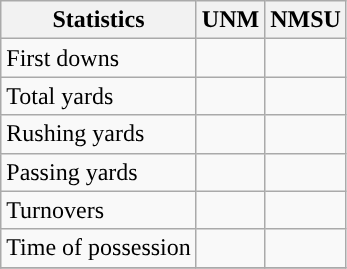<table class="wikitable" style="float: left;">
<tr>
<th>Statistics</th>
<th>UNM</th>
<th>NMSU</th>
</tr>
<tr>
<td>First downs</td>
<td></td>
<td></td>
</tr>
<tr>
<td>Total yards</td>
<td></td>
<td></td>
</tr>
<tr>
<td>Rushing yards</td>
<td></td>
<td></td>
</tr>
<tr>
<td>Passing yards</td>
<td></td>
<td></td>
</tr>
<tr>
<td>Turnovers</td>
<td></td>
<td></td>
</tr>
<tr>
<td>Time of possession</td>
<td></td>
<td></td>
</tr>
<tr>
</tr>
</table>
